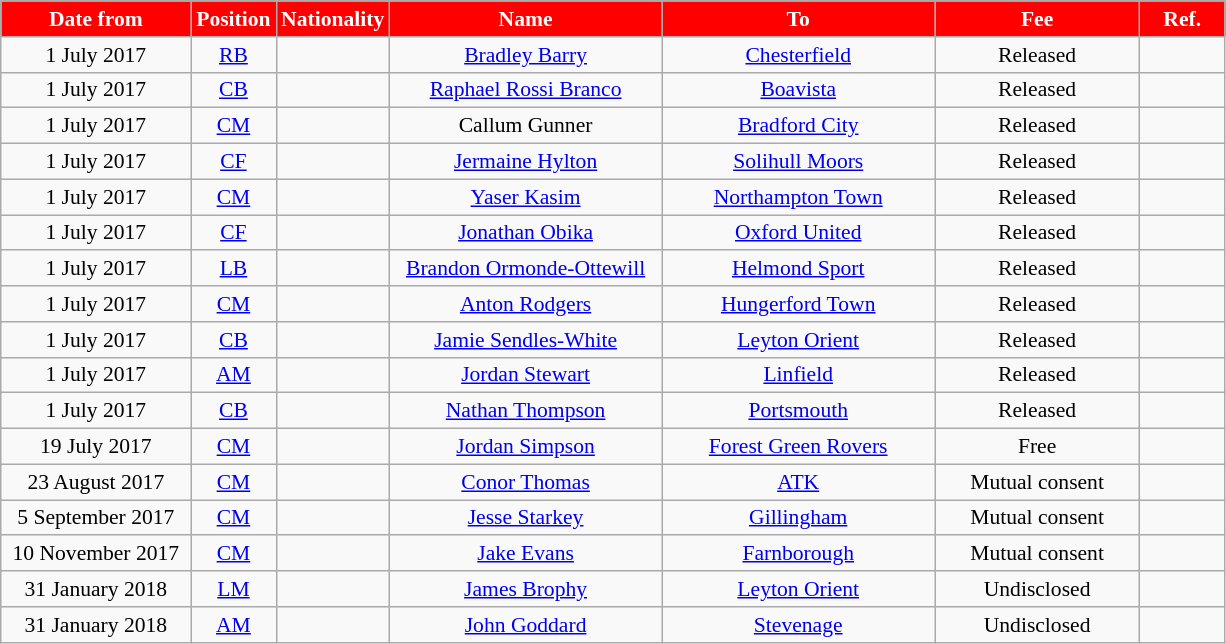<table class="wikitable"  style="text-align:center; font-size:90%; ">
<tr>
<th style="background:#FF0000; color:white; width:120px;">Date from</th>
<th style="background:#FF0000; color:white; width:50px;">Position</th>
<th style="background:#FF0000; color:white; width:50px;">Nationality</th>
<th style="background:#FF0000; color:white; width:175px;">Name</th>
<th style="background:#FF0000; color:white; width:175px;">To</th>
<th style="background:#FF0000; color:white; width:130px;">Fee</th>
<th style="background:#FF0000; color:white; width:50px;">Ref.</th>
</tr>
<tr>
<td>1 July 2017</td>
<td><a href='#'>RB</a></td>
<td></td>
<td><a href='#'>Bradley Barry</a></td>
<td><a href='#'>Chesterfield</a> </td>
<td>Released</td>
<td></td>
</tr>
<tr>
<td>1 July 2017</td>
<td><a href='#'>CB</a></td>
<td></td>
<td><a href='#'>Raphael Rossi Branco</a></td>
<td><a href='#'>Boavista</a> </td>
<td>Released</td>
<td></td>
</tr>
<tr>
<td>1 July 2017</td>
<td><a href='#'>CM</a></td>
<td></td>
<td>Callum Gunner</td>
<td><a href='#'>Bradford City</a> </td>
<td>Released</td>
<td></td>
</tr>
<tr>
<td>1 July 2017</td>
<td><a href='#'>CF</a></td>
<td></td>
<td><a href='#'>Jermaine Hylton</a></td>
<td><a href='#'>Solihull Moors</a> </td>
<td>Released</td>
<td></td>
</tr>
<tr>
<td>1 July 2017</td>
<td><a href='#'>CM</a></td>
<td></td>
<td><a href='#'>Yaser Kasim</a></td>
<td><a href='#'>Northampton Town</a> </td>
<td>Released</td>
<td></td>
</tr>
<tr>
<td>1 July 2017</td>
<td><a href='#'>CF</a></td>
<td></td>
<td><a href='#'>Jonathan Obika</a></td>
<td><a href='#'>Oxford United</a> </td>
<td>Released</td>
<td></td>
</tr>
<tr>
<td>1 July 2017</td>
<td><a href='#'>LB</a></td>
<td></td>
<td><a href='#'>Brandon Ormonde-Ottewill</a></td>
<td><a href='#'>Helmond Sport</a> </td>
<td>Released</td>
<td></td>
</tr>
<tr>
<td>1 July 2017</td>
<td><a href='#'>CM</a></td>
<td></td>
<td><a href='#'>Anton Rodgers</a></td>
<td><a href='#'>Hungerford Town</a> </td>
<td>Released</td>
<td></td>
</tr>
<tr>
<td>1 July 2017</td>
<td><a href='#'>CB</a></td>
<td></td>
<td><a href='#'>Jamie Sendles-White</a></td>
<td><a href='#'>Leyton Orient</a> </td>
<td>Released</td>
<td></td>
</tr>
<tr>
<td>1 July 2017</td>
<td><a href='#'>AM</a></td>
<td></td>
<td><a href='#'>Jordan Stewart</a></td>
<td><a href='#'>Linfield</a> </td>
<td>Released</td>
<td></td>
</tr>
<tr>
<td>1 July 2017</td>
<td><a href='#'>CB</a></td>
<td></td>
<td><a href='#'>Nathan Thompson</a></td>
<td><a href='#'>Portsmouth</a> </td>
<td>Released</td>
<td></td>
</tr>
<tr>
<td>19 July 2017</td>
<td><a href='#'>CM</a></td>
<td></td>
<td><a href='#'>Jordan Simpson</a></td>
<td><a href='#'>Forest Green Rovers</a></td>
<td>Free</td>
<td></td>
</tr>
<tr>
<td>23 August 2017</td>
<td><a href='#'>CM</a></td>
<td></td>
<td><a href='#'>Conor Thomas</a></td>
<td><a href='#'>ATK</a></td>
<td>Mutual consent</td>
<td></td>
</tr>
<tr>
<td>5 September 2017</td>
<td><a href='#'>CM</a></td>
<td></td>
<td><a href='#'>Jesse Starkey</a></td>
<td><a href='#'>Gillingham</a> </td>
<td>Mutual consent</td>
<td></td>
</tr>
<tr>
<td>10 November 2017</td>
<td><a href='#'>CM</a></td>
<td></td>
<td><a href='#'>Jake Evans</a></td>
<td><a href='#'>Farnborough</a></td>
<td>Mutual consent</td>
<td></td>
</tr>
<tr>
<td>31 January 2018</td>
<td><a href='#'>LM</a></td>
<td></td>
<td><a href='#'>James Brophy</a></td>
<td><a href='#'>Leyton Orient</a></td>
<td>Undisclosed</td>
<td></td>
</tr>
<tr>
<td>31 January 2018</td>
<td><a href='#'>AM</a></td>
<td></td>
<td><a href='#'>John Goddard</a></td>
<td><a href='#'>Stevenage</a></td>
<td>Undisclosed</td>
<td></td>
</tr>
</table>
